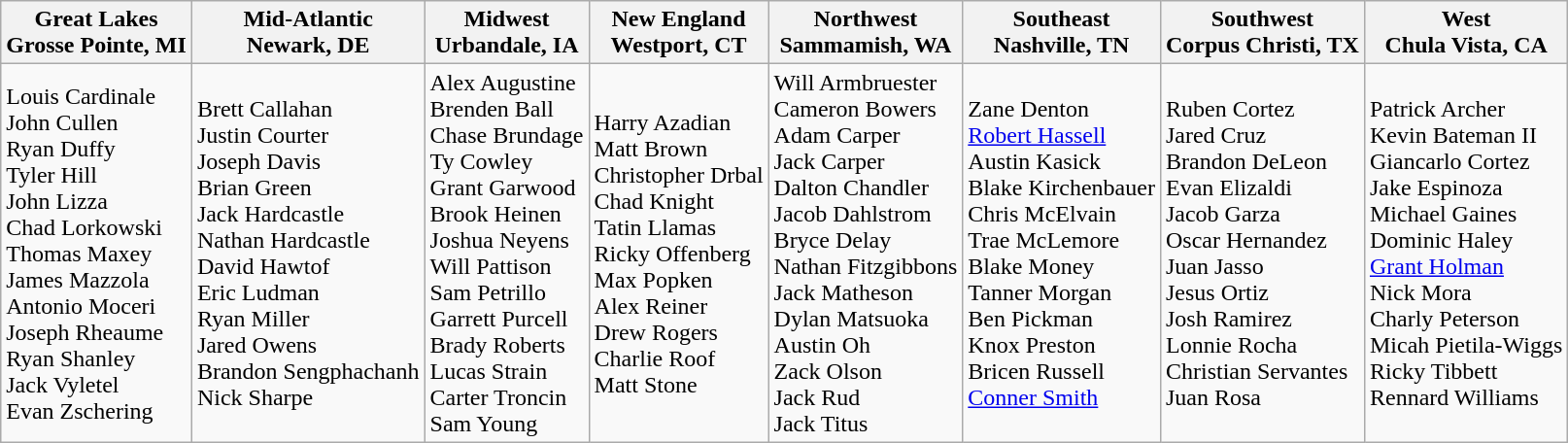<table class="wikitable">
<tr>
<th>Great Lakes<br> Grosse Pointe, MI</th>
<th>Mid-Atlantic<br> Newark, DE</th>
<th>Midwest<br> Urbandale, IA</th>
<th>New England<br> Westport, CT</th>
<th>Northwest<br> Sammamish, WA</th>
<th>Southeast<br> Nashville, TN</th>
<th>Southwest<br> Corpus Christi, TX</th>
<th>West<br> Chula Vista, CA</th>
</tr>
<tr>
<td>Louis Cardinale<br>John Cullen<br>Ryan Duffy<br>Tyler Hill<br>John Lizza<br>Chad Lorkowski<br>Thomas Maxey<br>James Mazzola<br>Antonio Moceri<br>Joseph Rheaume<br>Ryan Shanley<br>Jack Vyletel<br>Evan Zschering</td>
<td>Brett Callahan<br>Justin Courter<br>Joseph Davis<br>Brian Green<br>Jack Hardcastle<br>Nathan Hardcastle<br>David Hawtof<br>Eric Ludman<br>Ryan Miller<br>Jared Owens<br>Brandon Sengphachanh<br>Nick Sharpe</td>
<td>Alex Augustine<br>Brenden Ball<br>Chase Brundage<br>Ty Cowley<br>Grant Garwood<br>Brook Heinen<br>Joshua Neyens<br>Will Pattison<br>Sam Petrillo<br>Garrett Purcell<br>Brady Roberts<br>Lucas Strain<br>Carter Troncin<br>Sam Young</td>
<td>Harry Azadian<br>Matt Brown<br>Christopher Drbal<br>Chad Knight<br>Tatin Llamas<br>Ricky Offenberg<br>Max Popken<br>Alex Reiner<br>Drew Rogers<br>Charlie Roof<br>Matt Stone</td>
<td>Will Armbruester<br>Cameron Bowers<br>Adam Carper<br>Jack Carper<br>Dalton Chandler<br>Jacob Dahlstrom<br>Bryce Delay<br>Nathan Fitzgibbons<br>Jack Matheson<br>Dylan Matsuoka<br>Austin Oh<br>Zack Olson<br>Jack Rud<br>Jack Titus</td>
<td>Zane Denton<br><a href='#'>Robert Hassell</a><br>Austin Kasick<br>Blake Kirchenbauer<br>Chris McElvain<br>Trae McLemore<br>Blake Money<br>Tanner Morgan<br>Ben Pickman<br>Knox Preston<br>Bricen Russell<br><a href='#'>Conner Smith</a></td>
<td>Ruben Cortez<br>Jared Cruz<br>Brandon DeLeon<br>Evan Elizaldi<br>Jacob Garza<br>Oscar Hernandez<br>Juan Jasso<br>Jesus Ortiz<br>Josh Ramirez<br>Lonnie Rocha<br>Christian Servantes<br>Juan Rosa</td>
<td>Patrick Archer<br>Kevin Bateman II<br>Giancarlo Cortez<br>Jake Espinoza<br>Michael Gaines<br>Dominic Haley<br><a href='#'>Grant Holman</a><br>Nick Mora<br>Charly Peterson<br>Micah Pietila-Wiggs<br>Ricky Tibbett<br>Rennard Williams</td>
</tr>
</table>
